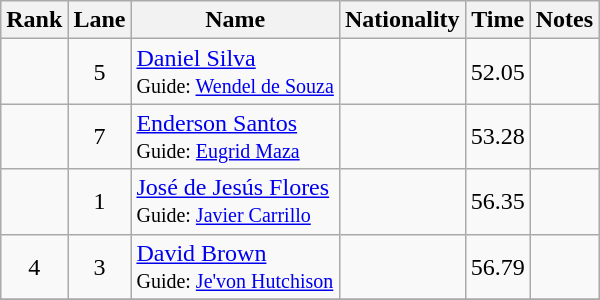<table class="wikitable sortable" style="text-align:center">
<tr>
<th>Rank</th>
<th>Lane</th>
<th>Name</th>
<th>Nationality</th>
<th>Time</th>
<th>Notes</th>
</tr>
<tr>
<td></td>
<td>5</td>
<td align=left><a href='#'>Daniel Silva</a><br><small>Guide: <a href='#'>Wendel de Souza</a></small></td>
<td align=left></td>
<td>52.05</td>
<td></td>
</tr>
<tr>
<td></td>
<td>7</td>
<td align=left><a href='#'>Enderson Santos</a><br><small>Guide: <a href='#'>Eugrid Maza</a></small></td>
<td align=left></td>
<td>53.28</td>
<td></td>
</tr>
<tr>
<td></td>
<td>1</td>
<td align=left><a href='#'>José de Jesús Flores</a><br><small>Guide: <a href='#'>Javier Carrillo</a></small></td>
<td align=left></td>
<td>56.35</td>
<td></td>
</tr>
<tr>
<td>4</td>
<td>3</td>
<td align=left><a href='#'>David Brown</a><br><small>Guide: <a href='#'>Je'von Hutchison</a></small></td>
<td align=left></td>
<td>56.79</td>
<td></td>
</tr>
<tr>
</tr>
</table>
